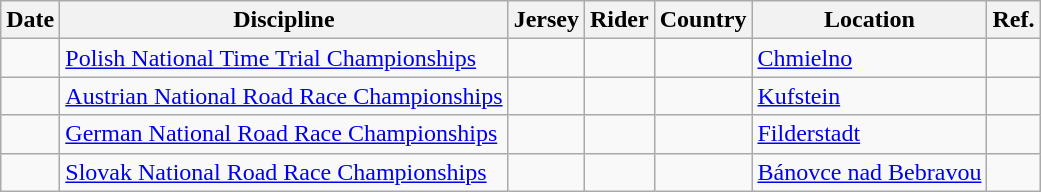<table class="wikitable sortable">
<tr>
<th>Date</th>
<th>Discipline</th>
<th>Jersey</th>
<th>Rider</th>
<th>Country</th>
<th>Location</th>
<th class="unsortable">Ref.</th>
</tr>
<tr>
<td></td>
<td><a href='#'>Polish National Time Trial Championships</a></td>
<td align="center"></td>
<td></td>
<td></td>
<td><a href='#'>Chmielno</a></td>
<td align="center"></td>
</tr>
<tr>
<td></td>
<td><a href='#'>Austrian National Road Race Championships</a></td>
<td align="center"></td>
<td></td>
<td></td>
<td><a href='#'>Kufstein</a></td>
<td align="center"></td>
</tr>
<tr>
<td></td>
<td><a href='#'>German National Road Race Championships</a></td>
<td align="center"></td>
<td></td>
<td></td>
<td><a href='#'>Filderstadt</a></td>
<td align="center"></td>
</tr>
<tr>
<td></td>
<td><a href='#'>Slovak National Road Race Championships</a></td>
<td align="center"></td>
<td></td>
<td></td>
<td><a href='#'>Bánovce nad Bebravou</a></td>
<td align="center"></td>
</tr>
</table>
